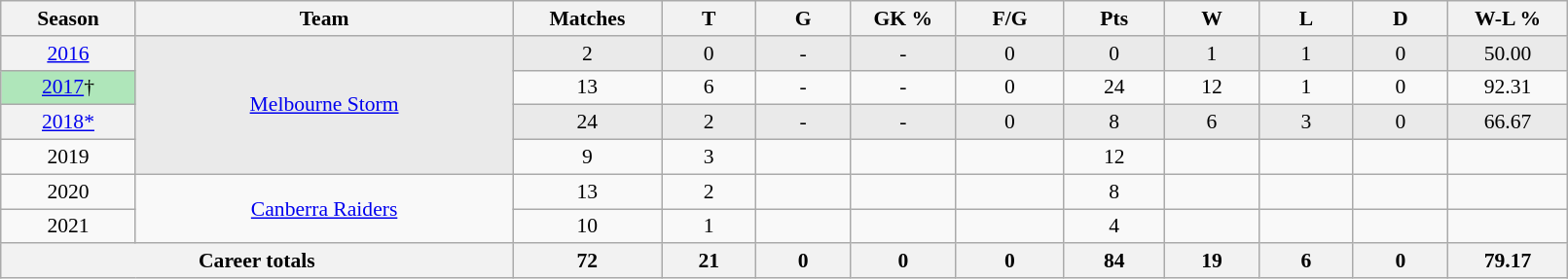<table class="wikitable sortable"  style="font-size:90%; text-align:center; width:85%;">
<tr>
<th width=2%>Season</th>
<th width=8%>Team</th>
<th width=2%>Matches</th>
<th width=2%>T</th>
<th width=2%>G</th>
<th width=2%>GK %</th>
<th width=2%>F/G</th>
<th width=2%>Pts</th>
<th width=2%>W</th>
<th width=2%>L</th>
<th width=2%>D</th>
<th width=2%>W-L %</th>
</tr>
<tr style="background-color: #EAEAEA">
<th scope="row" style="text-align:center; font-weight:normal"><a href='#'>2016</a></th>
<td rowspan="4" style="text-align:center;"> <a href='#'>Melbourne Storm</a></td>
<td>2</td>
<td>0</td>
<td>-</td>
<td>-</td>
<td>0</td>
<td>0</td>
<td>1</td>
<td>1</td>
<td>0</td>
<td>50.00</td>
</tr>
<tr>
<th scope="row" style="text-align:center;background:#afe6ba; font-weight:normal"><a href='#'>2017</a>†</th>
<td>13</td>
<td>6</td>
<td>-</td>
<td>-</td>
<td>0</td>
<td>24</td>
<td>12</td>
<td>1</td>
<td>0</td>
<td>92.31</td>
</tr>
<tr style="background-color: #EAEAEA">
<th scope="row" style="text-align:center; font-weight:normal"><a href='#'>2018*</a></th>
<td>24</td>
<td>2</td>
<td>-</td>
<td>-</td>
<td>0</td>
<td>8</td>
<td>6</td>
<td>3</td>
<td>0</td>
<td>66.67</td>
</tr>
<tr>
<td>2019</td>
<td>9</td>
<td>3</td>
<td></td>
<td></td>
<td></td>
<td>12</td>
<td></td>
<td></td>
<td></td>
<td></td>
</tr>
<tr>
<td>2020</td>
<td rowspan="2"> <a href='#'>Canberra Raiders</a></td>
<td>13</td>
<td>2</td>
<td></td>
<td></td>
<td></td>
<td>8</td>
<td></td>
<td></td>
<td></td>
<td></td>
</tr>
<tr>
<td>2021</td>
<td>10</td>
<td>1</td>
<td></td>
<td></td>
<td></td>
<td>4</td>
<td></td>
<td></td>
<td></td>
<td></td>
</tr>
<tr class="sortbottom">
<th colspan="2">Career totals</th>
<th>72</th>
<th>21</th>
<th>0</th>
<th>0</th>
<th>0</th>
<th>84</th>
<th>19</th>
<th>6</th>
<th>0</th>
<th>79.17</th>
</tr>
</table>
